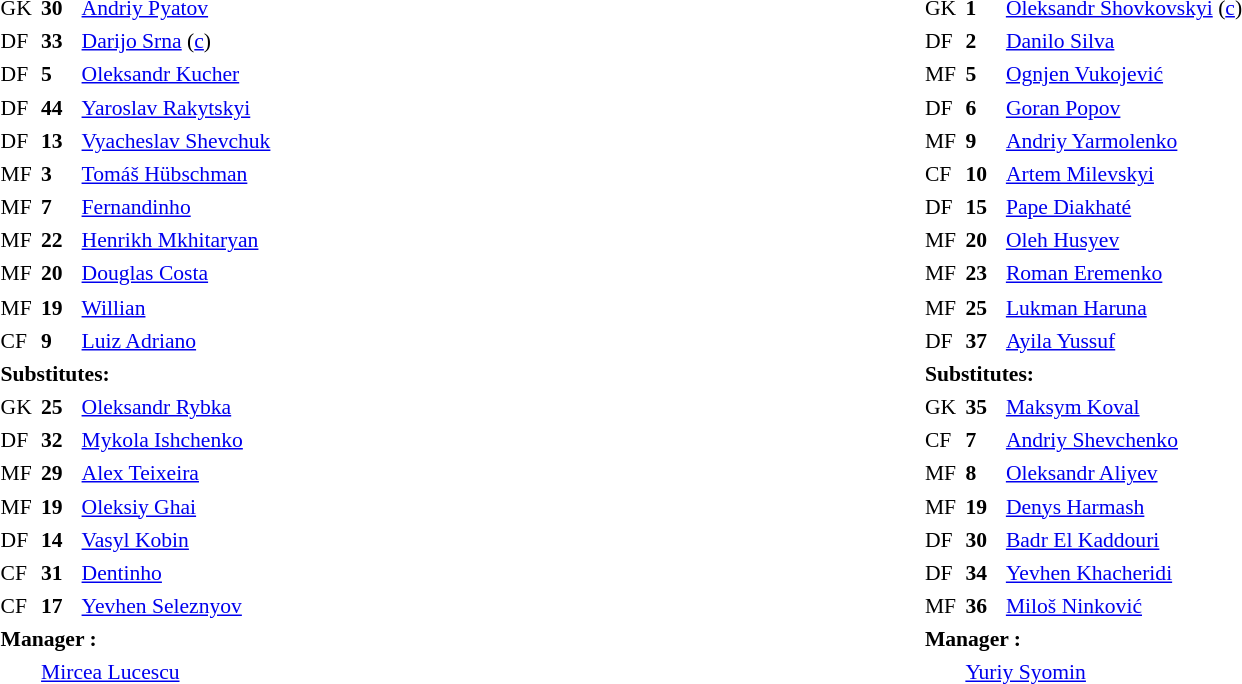<table width="100%" border="0" cellspacing="0" cellpadding="0" style="background:transparent;font-size:90%;line-height:1.4">
<tr valign="top">
<td width="50%"><br><table align="center" border="0" cellspacing="2" cellpadding="0" style="background:transparent">
<tr>
<th width="25"></th>
<th width="25"></th>
<th></th>
<th></th>
<th></th>
<th></th>
</tr>
<tr>
<td>GK</td>
<td><strong>30</strong></td>
<td> <a href='#'>Andriy Pyatov</a></td>
</tr>
<tr>
<td>DF</td>
<td><strong>33</strong></td>
<td> <a href='#'>Darijo Srna</a> (<a href='#'>c</a>)</td>
<td></td>
</tr>
<tr>
<td>DF</td>
<td><strong>5</strong></td>
<td> <a href='#'>Oleksandr Kucher</a></td>
</tr>
<tr>
<td>DF</td>
<td><strong>44</strong></td>
<td> <a href='#'>Yaroslav Rakytskyi</a></td>
<td></td>
<td></td>
</tr>
<tr>
<td>DF</td>
<td><strong>13</strong></td>
<td> <a href='#'>Vyacheslav Shevchuk</a></td>
<td></td>
<td></td>
</tr>
<tr>
<td>MF</td>
<td><strong>3</strong></td>
<td> <a href='#'>Tomáš Hübschman</a></td>
</tr>
<tr>
<td>MF</td>
<td><strong>7</strong></td>
<td> <a href='#'>Fernandinho</a></td>
<td></td>
</tr>
<tr>
<td>MF</td>
<td><strong>22</strong></td>
<td> <a href='#'>Henrikh Mkhitaryan</a></td>
<td></td>
<td></td>
</tr>
<tr>
<td>MF</td>
<td><strong>20</strong></td>
<td> <a href='#'>Douglas Costa</a></td>
</tr>
<tr>
<td>MF</td>
<td><strong>19</strong></td>
<td> <a href='#'>Willian</a></td>
</tr>
<tr>
<td>CF</td>
<td><strong>9</strong></td>
<td> <a href='#'>Luiz Adriano</a></td>
<td></td>
<td></td>
</tr>
<tr>
<td colspan=4><strong>Substitutes:</strong></td>
</tr>
<tr>
<td>GK</td>
<td><strong>25</strong></td>
<td> <a href='#'>Oleksandr Rybka</a></td>
</tr>
<tr>
<td>DF</td>
<td><strong>32</strong></td>
<td> <a href='#'>Mykola Ishchenko</a></td>
</tr>
<tr>
<td>MF</td>
<td><strong>29</strong></td>
<td> <a href='#'>Alex Teixeira</a></td>
<td></td>
<td></td>
</tr>
<tr>
<td>MF</td>
<td><strong>19</strong></td>
<td> <a href='#'>Oleksiy Ghai</a></td>
</tr>
<tr>
<td>DF</td>
<td><strong>14</strong></td>
<td> <a href='#'>Vasyl Kobin</a></td>
</tr>
<tr>
<td>CF</td>
<td><strong>31</strong></td>
<td> <a href='#'>Dentinho</a></td>
</tr>
<tr>
<td>CF</td>
<td><strong>17</strong></td>
<td> <a href='#'>Yevhen Seleznyov</a></td>
<td></td>
<td></td>
</tr>
<tr>
<td colspan="6"><strong>Manager :</strong></td>
</tr>
<tr>
<td></td>
<td colspan="5"> <a href='#'>Mircea Lucescu</a></td>
</tr>
</table>
</td>
<td valign="top"></td>
<td width="50%"><br><table align="center" border="0" cellspacing="2" cellpadding="0" style="background:transparent">
<tr>
<th width="25"></th>
<th width="25"></th>
<th></th>
<th></th>
<th></th>
<th></th>
</tr>
<tr>
<td>GK</td>
<td><strong>1</strong></td>
<td> <a href='#'>Oleksandr Shovkovskyi</a> (<a href='#'>c</a>)</td>
</tr>
<tr>
<td>DF</td>
<td><strong>2</strong></td>
<td> <a href='#'>Danilo Silva</a></td>
</tr>
<tr>
<td>MF</td>
<td><strong>5</strong></td>
<td> <a href='#'>Ognjen Vukojević</a></td>
<td></td>
</tr>
<tr>
<td>DF</td>
<td><strong>6</strong></td>
<td> <a href='#'>Goran Popov</a></td>
<td></td>
</tr>
<tr>
<td>MF</td>
<td><strong>9</strong></td>
<td> <a href='#'>Andriy Yarmolenko</a></td>
<td></td>
<td></td>
</tr>
<tr>
<td>CF</td>
<td><strong>10</strong></td>
<td> <a href='#'>Artem Milevskyi</a></td>
<td></td>
</tr>
<tr>
<td>DF</td>
<td><strong>15</strong></td>
<td> <a href='#'>Pape Diakhaté</a></td>
</tr>
<tr>
<td>MF</td>
<td><strong>20</strong></td>
<td> <a href='#'>Oleh Husyev</a></td>
<td></td>
<td></td>
</tr>
<tr>
<td>MF</td>
<td><strong>23</strong></td>
<td> <a href='#'>Roman Eremenko</a></td>
<td></td>
</tr>
<tr>
<td>MF</td>
<td><strong>25</strong></td>
<td> <a href='#'>Lukman Haruna</a></td>
<td></td>
<td></td>
</tr>
<tr>
<td>DF</td>
<td><strong>37</strong></td>
<td> <a href='#'>Ayila Yussuf</a></td>
<td></td>
</tr>
<tr>
<td colspan=4><strong>Substitutes:</strong></td>
</tr>
<tr>
<td>GK</td>
<td><strong>35</strong></td>
<td> <a href='#'>Maksym Koval</a></td>
</tr>
<tr>
<td>CF</td>
<td><strong>7</strong></td>
<td> <a href='#'>Andriy Shevchenko</a></td>
</tr>
<tr>
<td>MF</td>
<td><strong>8</strong></td>
<td> <a href='#'>Oleksandr Aliyev</a></td>
<td></td>
<td></td>
</tr>
<tr>
<td>MF</td>
<td><strong>19</strong></td>
<td> <a href='#'>Denys Harmash</a></td>
<td></td>
<td></td>
</tr>
<tr>
<td>DF</td>
<td><strong>30</strong></td>
<td> <a href='#'>Badr El Kaddouri</a></td>
<td></td>
<td></td>
</tr>
<tr>
<td>DF</td>
<td><strong>34</strong></td>
<td> <a href='#'>Yevhen Khacheridi</a></td>
</tr>
<tr>
<td>MF</td>
<td><strong>36</strong></td>
<td> <a href='#'>Miloš Ninković</a></td>
</tr>
<tr>
<td colspan="6"><strong>Manager :</strong></td>
</tr>
<tr>
<td></td>
<td colspan="5"> <a href='#'>Yuriy Syomin</a></td>
</tr>
</table>
</td>
</tr>
</table>
